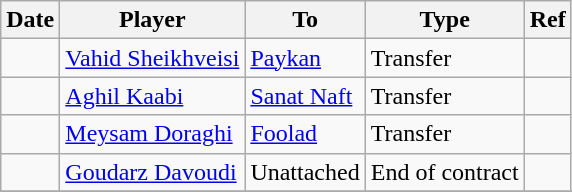<table class="wikitable">
<tr>
<th><strong>Date</strong></th>
<th><strong>Player</strong></th>
<th><strong>To</strong></th>
<th><strong>Type</strong></th>
<th><strong>Ref</strong></th>
</tr>
<tr>
<td></td>
<td> <a href='#'>Vahid Sheikhveisi</a></td>
<td> <a href='#'>Paykan</a></td>
<td>Transfer</td>
<td></td>
</tr>
<tr>
<td></td>
<td> <a href='#'>Aghil Kaabi</a></td>
<td> <a href='#'>Sanat Naft</a></td>
<td>Transfer</td>
<td></td>
</tr>
<tr>
<td></td>
<td> <a href='#'>Meysam Doraghi</a></td>
<td> <a href='#'>Foolad</a></td>
<td>Transfer</td>
<td></td>
</tr>
<tr>
<td></td>
<td> <a href='#'>Goudarz Davoudi</a></td>
<td>Unattached</td>
<td>End of contract</td>
<td></td>
</tr>
<tr>
</tr>
</table>
